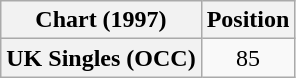<table class="wikitable plainrowheaders" style="text-align:center">
<tr>
<th scope="col">Chart (1997)</th>
<th scope="col">Position</th>
</tr>
<tr>
<th scope="row">UK Singles (OCC)</th>
<td>85</td>
</tr>
</table>
